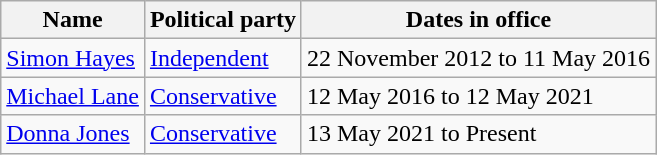<table class="wikitable">
<tr>
<th>Name</th>
<th>Political party</th>
<th>Dates in office</th>
</tr>
<tr>
<td><a href='#'>Simon Hayes</a></td>
<td><a href='#'>Independent</a></td>
<td>22 November 2012 to 11 May 2016</td>
</tr>
<tr>
<td><a href='#'>Michael Lane</a></td>
<td><a href='#'>Conservative</a></td>
<td>12 May 2016 to 12 May 2021</td>
</tr>
<tr>
<td><a href='#'>Donna Jones</a></td>
<td><a href='#'>Conservative</a></td>
<td>13 May 2021 to Present</td>
</tr>
</table>
